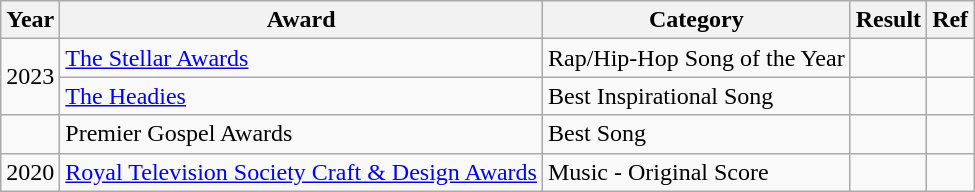<table class="wikitable">
<tr>
<th>Year</th>
<th>Award</th>
<th>Category</th>
<th>Result</th>
<th>Ref</th>
</tr>
<tr>
<td rowspan="2">2023</td>
<td><a href='#'>The Stellar Awards</a></td>
<td>Rap/Hip-Hop Song of the Year</td>
<td></td>
<td></td>
</tr>
<tr>
<td><a href='#'>The Headies</a></td>
<td>Best Inspirational Song</td>
<td></td>
<td></td>
</tr>
<tr>
<td></td>
<td>Premier Gospel Awards</td>
<td>Best Song</td>
<td></td>
<td></td>
</tr>
<tr>
<td>2020</td>
<td><a href='#'>Royal Television Society Craft & Design Awards</a></td>
<td>Music - Original Score</td>
<td></td>
<td></td>
</tr>
</table>
